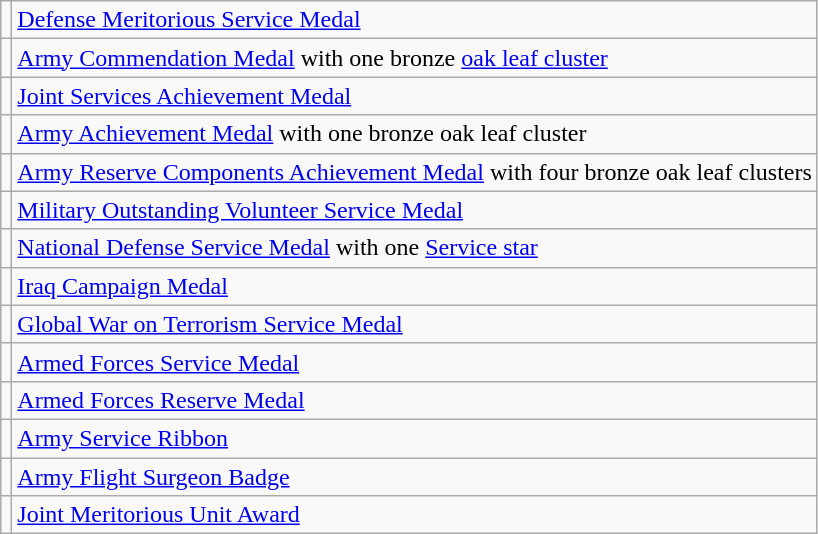<table class="wikitable">
<tr>
<td></td>
<td><a href='#'>Defense Meritorious Service Medal</a></td>
</tr>
<tr>
<td></td>
<td><a href='#'>Army Commendation Medal</a> with one bronze <a href='#'>oak leaf cluster</a></td>
</tr>
<tr>
<td></td>
<td><a href='#'>Joint Services Achievement Medal</a></td>
</tr>
<tr>
<td></td>
<td><a href='#'>Army Achievement Medal</a> with one bronze oak leaf cluster</td>
</tr>
<tr>
<td></td>
<td><a href='#'>Army Reserve Components Achievement Medal</a> with four bronze oak leaf clusters</td>
</tr>
<tr>
<td></td>
<td><a href='#'>Military Outstanding Volunteer Service Medal</a></td>
</tr>
<tr>
<td></td>
<td><a href='#'>National Defense Service Medal</a> with one <a href='#'>Service star</a></td>
</tr>
<tr>
<td></td>
<td><a href='#'>Iraq Campaign Medal</a></td>
</tr>
<tr>
<td></td>
<td><a href='#'>Global War on Terrorism Service Medal</a></td>
</tr>
<tr>
<td></td>
<td><a href='#'>Armed Forces Service Medal</a></td>
</tr>
<tr>
<td></td>
<td><a href='#'>Armed Forces Reserve Medal</a></td>
</tr>
<tr>
<td></td>
<td><a href='#'>Army Service Ribbon</a></td>
</tr>
<tr>
<td></td>
<td><a href='#'>Army Flight Surgeon Badge</a></td>
</tr>
<tr>
<td></td>
<td><a href='#'>Joint Meritorious Unit Award</a></td>
</tr>
</table>
